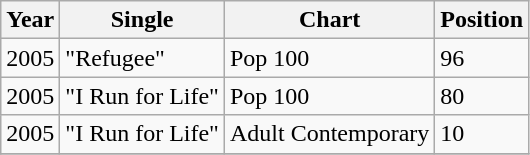<table class="wikitable">
<tr>
<th align="left">Year</th>
<th align="left">Single</th>
<th align="left">Chart</th>
<th align="left">Position</th>
</tr>
<tr>
<td align="left">2005</td>
<td align="left">"Refugee"</td>
<td align="left">Pop 100</td>
<td align="left">96</td>
</tr>
<tr>
<td align="left">2005</td>
<td align="left">"I Run for Life"</td>
<td align="left">Pop 100</td>
<td align="left">80</td>
</tr>
<tr>
<td align="left">2005</td>
<td align="left">"I Run for Life"</td>
<td align="left">Adult Contemporary</td>
<td align="left">10</td>
</tr>
<tr>
</tr>
</table>
